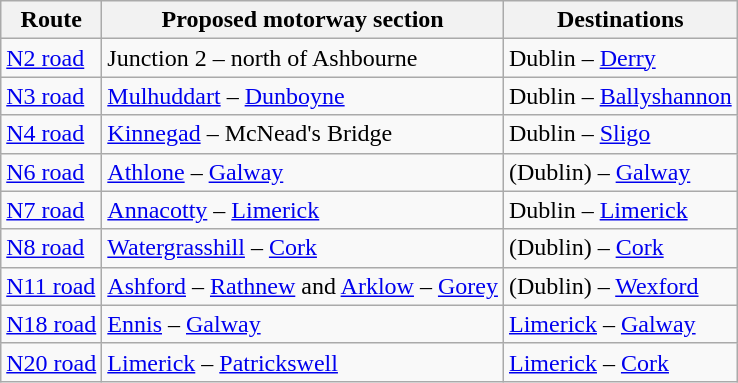<table class="wikitable">
<tr>
<th>Route</th>
<th>Proposed motorway section</th>
<th>Destinations</th>
</tr>
<tr>
<td><a href='#'>N2 road</a></td>
<td>Junction 2 – north of Ashbourne</td>
<td>Dublin – <a href='#'>Derry</a></td>
</tr>
<tr>
<td><a href='#'>N3 road</a></td>
<td><a href='#'>Mulhuddart</a> – <a href='#'>Dunboyne</a></td>
<td>Dublin – <a href='#'>Ballyshannon</a></td>
</tr>
<tr>
<td><a href='#'>N4 road</a></td>
<td><a href='#'>Kinnegad</a> – McNead's Bridge</td>
<td>Dublin – <a href='#'>Sligo</a></td>
</tr>
<tr>
<td><a href='#'>N6 road</a></td>
<td><a href='#'>Athlone</a> – <a href='#'>Galway</a></td>
<td>(Dublin) – <a href='#'>Galway</a></td>
</tr>
<tr>
<td><a href='#'>N7 road</a></td>
<td><a href='#'>Annacotty</a> – <a href='#'>Limerick</a></td>
<td>Dublin – <a href='#'>Limerick</a></td>
</tr>
<tr>
<td><a href='#'>N8 road</a></td>
<td><a href='#'>Watergrasshill</a> – <a href='#'>Cork</a></td>
<td>(Dublin) – <a href='#'>Cork</a></td>
</tr>
<tr>
<td><a href='#'>N11 road</a></td>
<td><a href='#'>Ashford</a> – <a href='#'>Rathnew</a> and <a href='#'>Arklow</a> – <a href='#'>Gorey</a></td>
<td>(Dublin) – <a href='#'>Wexford</a></td>
</tr>
<tr>
<td><a href='#'>N18 road</a></td>
<td><a href='#'>Ennis</a> – <a href='#'>Galway</a></td>
<td><a href='#'>Limerick</a> – <a href='#'>Galway</a></td>
</tr>
<tr>
<td><a href='#'>N20 road</a></td>
<td><a href='#'>Limerick</a> – <a href='#'>Patrickswell</a></td>
<td><a href='#'>Limerick</a> – <a href='#'>Cork</a></td>
</tr>
</table>
